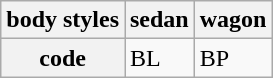<table class="wikitable">
<tr>
<th>body styles</th>
<th>sedan</th>
<th>wagon</th>
</tr>
<tr>
<th>code</th>
<td>BL</td>
<td>BP</td>
</tr>
</table>
